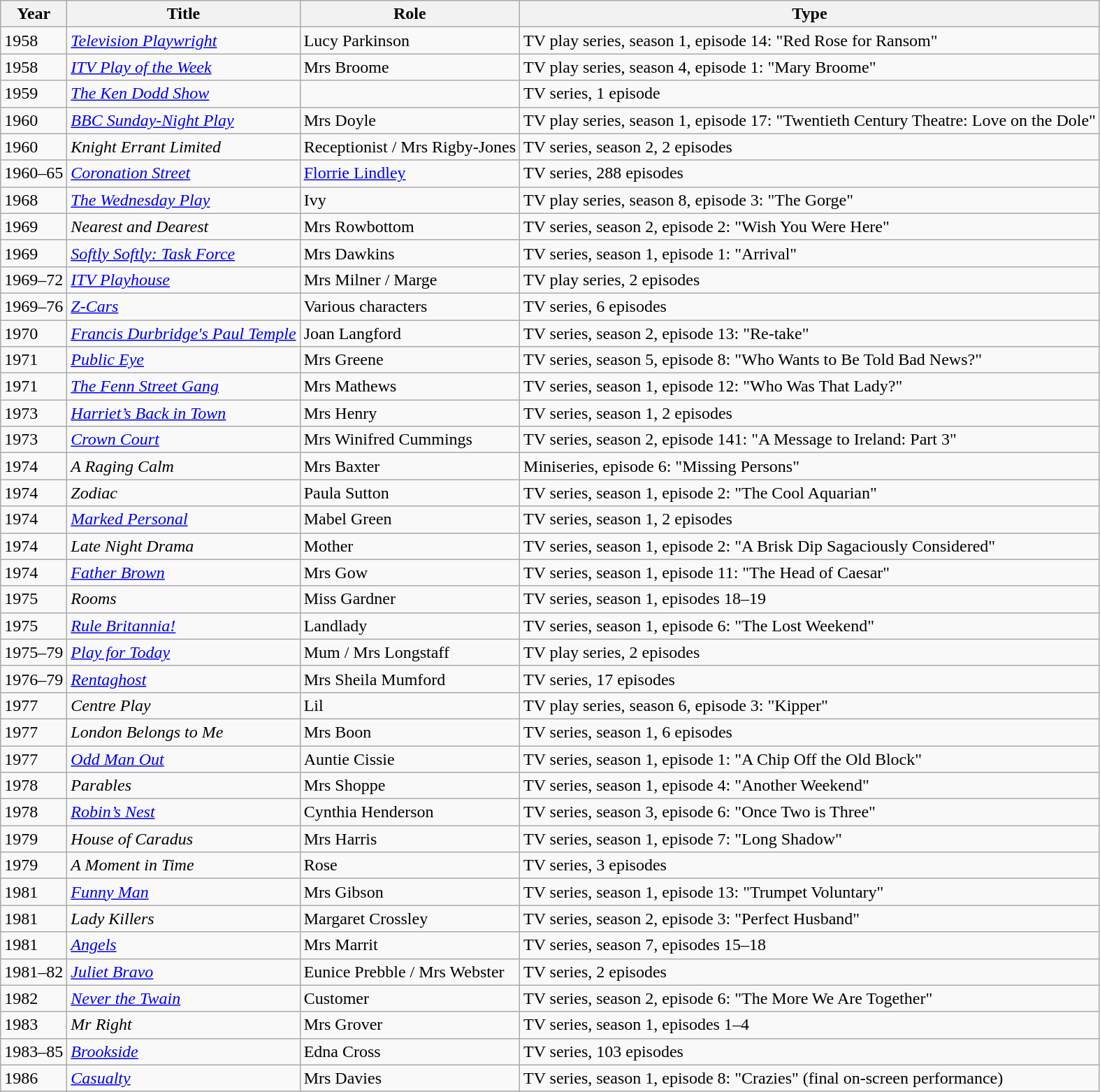<table class="wikitable">
<tr>
<th>Year</th>
<th>Title</th>
<th>Role</th>
<th>Type</th>
</tr>
<tr>
<td>1958</td>
<td><em><a href='#'>Television Playwright</a></em></td>
<td>Lucy Parkinson</td>
<td>TV play series, season 1, episode 14: "Red Rose for Ransom"</td>
</tr>
<tr>
<td>1958</td>
<td><em><a href='#'>ITV Play of the Week</a></em></td>
<td>Mrs Broome</td>
<td>TV play series, season 4, episode 1: "Mary Broome"</td>
</tr>
<tr>
<td>1959</td>
<td><em><a href='#'>The Ken Dodd Show</a></em></td>
<td></td>
<td>TV series, 1 episode</td>
</tr>
<tr>
<td>1960</td>
<td><em><a href='#'>BBC Sunday-Night Play</a></em></td>
<td>Mrs Doyle</td>
<td>TV play series, season 1, episode 17: "Twentieth Century Theatre: Love on the Dole"</td>
</tr>
<tr>
<td>1960</td>
<td><em>Knight Errant Limited</em></td>
<td>Receptionist / Mrs Rigby-Jones</td>
<td>TV series, season 2, 2 episodes</td>
</tr>
<tr>
<td>1960–65</td>
<td><em><a href='#'>Coronation Street</a></em></td>
<td><a href='#'>Florrie Lindley</a></td>
<td>TV series, 288 episodes</td>
</tr>
<tr>
<td>1968</td>
<td><em><a href='#'>The Wednesday Play</a></em></td>
<td>Ivy</td>
<td>TV play series, season 8, episode 3: "The Gorge"</td>
</tr>
<tr>
<td>1969</td>
<td><em>Nearest and Dearest</em></td>
<td>Mrs Rowbottom</td>
<td>TV series, season 2, episode 2: "Wish You Were Here"</td>
</tr>
<tr>
<td>1969</td>
<td><em><a href='#'>Softly Softly: Task Force</a></em></td>
<td>Mrs Dawkins</td>
<td>TV series, season 1, episode 1: "Arrival"</td>
</tr>
<tr>
<td>1969–72</td>
<td><em><a href='#'>ITV Playhouse</a></em></td>
<td>Mrs Milner / Marge</td>
<td>TV play series, 2 episodes</td>
</tr>
<tr>
<td>1969–76</td>
<td><em><a href='#'>Z-Cars</a></em></td>
<td>Various characters</td>
<td>TV series, 6 episodes</td>
</tr>
<tr>
<td>1970</td>
<td><em><a href='#'>Francis Durbridge's Paul Temple</a></em></td>
<td>Joan Langford</td>
<td>TV series, season 2, episode 13: "Re-take"</td>
</tr>
<tr>
<td>1971</td>
<td><em><a href='#'>Public Eye</a></em></td>
<td>Mrs Greene</td>
<td>TV series, season 5, episode 8: "Who Wants to Be Told Bad News?"</td>
</tr>
<tr>
<td>1971</td>
<td><em><a href='#'>The Fenn Street Gang</a></em></td>
<td>Mrs Mathews</td>
<td>TV series, season 1, episode 12: "Who Was That Lady?"</td>
</tr>
<tr>
<td>1973</td>
<td><em><a href='#'>Harriet’s Back in Town</a></em></td>
<td>Mrs Henry</td>
<td>TV series, season 1, 2 episodes</td>
</tr>
<tr>
<td>1973</td>
<td><em><a href='#'>Crown Court</a></em></td>
<td>Mrs Winifred Cummings</td>
<td>TV series, season 2, episode 141: "A Message to Ireland: Part 3"</td>
</tr>
<tr>
<td>1974</td>
<td><em>A Raging Calm</em></td>
<td>Mrs Baxter</td>
<td>Miniseries, episode 6: "Missing Persons"</td>
</tr>
<tr>
<td>1974</td>
<td><em>Zodiac</em></td>
<td>Paula Sutton</td>
<td>TV series, season 1, episode 2: "The Cool Aquarian"</td>
</tr>
<tr>
<td>1974</td>
<td><em><a href='#'>Marked Personal</a></em></td>
<td>Mabel Green</td>
<td>TV series, season 1, 2 episodes</td>
</tr>
<tr>
<td>1974</td>
<td><em>Late Night Drama</em></td>
<td>Mother</td>
<td>TV series, season 1, episode 2: "A Brisk Dip Sagaciously Considered"</td>
</tr>
<tr>
<td>1974</td>
<td><em><a href='#'> Father Brown</a></em></td>
<td>Mrs Gow</td>
<td>TV series, season 1, episode 11: "The Head of Caesar"</td>
</tr>
<tr>
<td>1975</td>
<td><em>Rooms</em></td>
<td>Miss Gardner</td>
<td>TV series, season 1, episodes 18–19</td>
</tr>
<tr>
<td>1975</td>
<td><em><a href='#'>Rule Britannia!</a></em></td>
<td>Landlady</td>
<td>TV series, season 1, episode 6: "The Lost Weekend"</td>
</tr>
<tr>
<td>1975–79</td>
<td><em><a href='#'>Play for Today</a></em></td>
<td>Mum / Mrs Longstaff</td>
<td>TV play series, 2 episodes</td>
</tr>
<tr>
<td>1976–79</td>
<td><em><a href='#'>Rentaghost</a></em></td>
<td>Mrs Sheila Mumford</td>
<td>TV series, 17 episodes</td>
</tr>
<tr>
<td>1977</td>
<td><em>Centre Play</em></td>
<td>Lil</td>
<td>TV play series, season 6, episode 3: "Kipper"</td>
</tr>
<tr>
<td>1977</td>
<td><em>London Belongs to Me</em></td>
<td>Mrs Boon</td>
<td>TV series, season 1, 6 episodes</td>
</tr>
<tr>
<td>1977</td>
<td><em><a href='#'> Odd Man Out</a></em></td>
<td>Auntie Cissie</td>
<td>TV series, season 1, episode 1: "A Chip Off the Old Block"</td>
</tr>
<tr>
<td>1978</td>
<td><em>Parables</em></td>
<td>Mrs Shoppe</td>
<td>TV series, season 1, episode 4: "Another Weekend"</td>
</tr>
<tr>
<td>1978</td>
<td><em><a href='#'>Robin’s Nest</a></em></td>
<td>Cynthia Henderson</td>
<td>TV series, season 3, episode 6: "Once Two is Three"</td>
</tr>
<tr>
<td>1979</td>
<td><em>House of Caradus</em></td>
<td>Mrs Harris</td>
<td>TV series, season 1, episode 7: "Long Shadow"</td>
</tr>
<tr>
<td>1979</td>
<td><em>A Moment in Time</em></td>
<td>Rose</td>
<td>TV series, 3 episodes</td>
</tr>
<tr>
<td>1981</td>
<td><em><a href='#'>Funny Man</a></em></td>
<td>Mrs Gibson</td>
<td>TV series, season 1, episode 13: "Trumpet Voluntary"</td>
</tr>
<tr>
<td>1981</td>
<td><em>Lady Killers</em></td>
<td>Margaret Crossley</td>
<td>TV series, season 2, episode 3: "Perfect Husband"</td>
</tr>
<tr>
<td>1981</td>
<td><em><a href='#'>Angels</a></em></td>
<td>Mrs Marrit</td>
<td>TV series, season 7, episodes 15–18</td>
</tr>
<tr>
<td>1981–82</td>
<td><em><a href='#'>Juliet Bravo</a></em></td>
<td>Eunice Prebble / Mrs Webster</td>
<td>TV series, 2 episodes</td>
</tr>
<tr>
<td>1982</td>
<td><em><a href='#'>Never the Twain</a></em></td>
<td>Customer</td>
<td>TV series, season 2, episode 6: "The More We Are Together"</td>
</tr>
<tr>
<td>1983</td>
<td><em>Mr Right</em></td>
<td>Mrs Grover</td>
<td>TV series, season 1, episodes 1–4</td>
</tr>
<tr>
<td>1983–85</td>
<td><em><a href='#'>Brookside</a></em></td>
<td>Edna Cross</td>
<td>TV series, 103 episodes</td>
</tr>
<tr>
<td>1986</td>
<td><em><a href='#'>Casualty</a></em></td>
<td>Mrs Davies</td>
<td>TV series, season 1, episode 8: "Crazies" (final on-screen performance)</td>
</tr>
</table>
